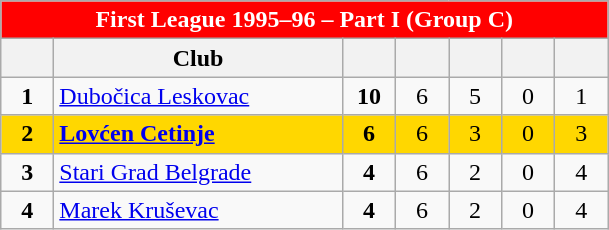<table class="wikitable" style="text-align:center">
<tr>
<th colspan=10 style="background:red;color:white;">First League 1995–96 – Part I (Group C)</th>
</tr>
<tr>
<th width=28></th>
<th width=185>Club</th>
<th width=28></th>
<th width=28></th>
<th width=28></th>
<th width=28></th>
<th width=28></th>
</tr>
<tr>
<td><strong>1</strong></td>
<td align=left><a href='#'>Dubočica Leskovac</a></td>
<td><strong>10</strong></td>
<td>6</td>
<td>5</td>
<td>0</td>
<td>1</td>
</tr>
<tr style="background:gold;">
<td><strong>2</strong></td>
<td align=left><strong> <a href='#'>Lovćen Cetinje</a> </strong></td>
<td><strong>6</strong></td>
<td>6</td>
<td>3</td>
<td>0</td>
<td>3</td>
</tr>
<tr>
<td><strong>3</strong></td>
<td align=left><a href='#'>Stari Grad Belgrade</a></td>
<td><strong>4</strong></td>
<td>6</td>
<td>2</td>
<td>0</td>
<td>4</td>
</tr>
<tr>
<td><strong>4</strong></td>
<td align=left><a href='#'>Marek Kruševac</a></td>
<td><strong>4</strong></td>
<td>6</td>
<td>2</td>
<td>0</td>
<td>4</td>
</tr>
</table>
